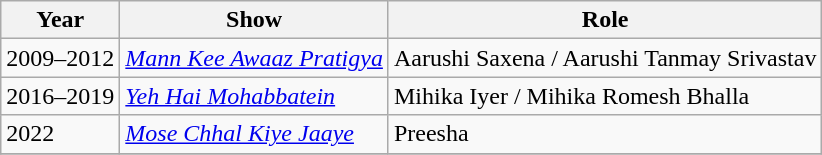<table class="wikitable">
<tr>
<th>Year</th>
<th>Show</th>
<th>Role</th>
</tr>
<tr>
<td>2009–2012</td>
<td><em><a href='#'>Mann Kee Awaaz Pratigya</a></em></td>
<td>Aarushi Saxena / Aarushi Tanmay Srivastav</td>
</tr>
<tr>
<td>2016–2019</td>
<td><em><a href='#'>Yeh Hai Mohabbatein</a></em></td>
<td>Mihika Iyer / Mihika Romesh Bhalla</td>
</tr>
<tr>
<td>2022</td>
<td><em><a href='#'>Mose Chhal Kiye Jaaye</a></em></td>
<td>Preesha</td>
</tr>
<tr>
</tr>
</table>
